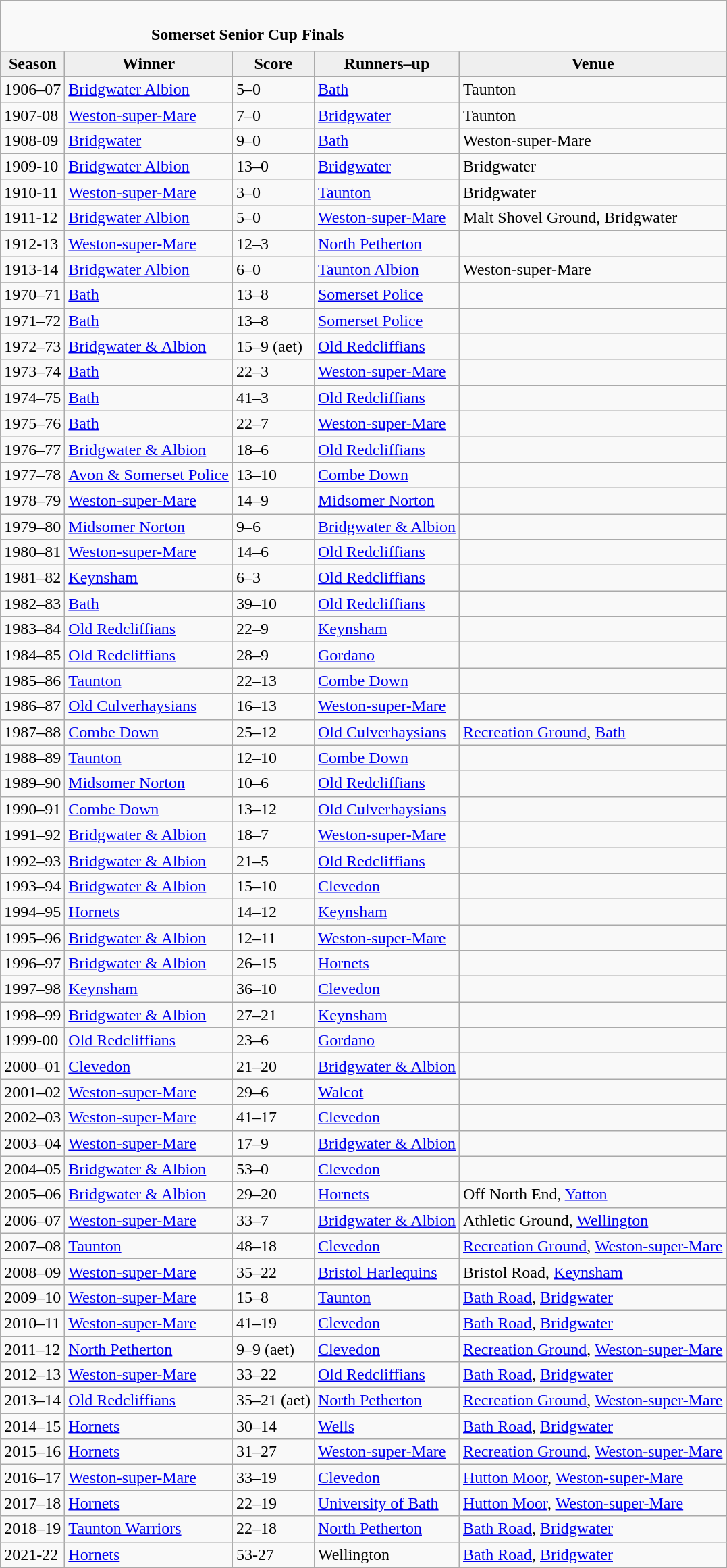<table class="wikitable" style="text-align: left;">
<tr>
<td colspan="5" cellpadding="0" cellspacing="0"><br><table border="0" style="width:100%;" cellpadding="0" cellspacing="0">
<tr>
<td style="width:20%; border:0;"></td>
<td style="border:0;"><strong>Somerset Senior Cup Finals</strong></td>
<td style="width:20%; border:0;"></td>
</tr>
</table>
</td>
</tr>
<tr>
<th style="background:#efefef;">Season</th>
<th style="background:#efefef">Winner</th>
<th style="background:#efefef">Score</th>
<th style="background:#efefef;">Runners–up</th>
<th style="background:#efefef;">Venue</th>
</tr>
<tr align=left>
</tr>
<tr>
<td>1906–07</td>
<td><a href='#'>Bridgwater Albion</a></td>
<td>5–0</td>
<td><a href='#'>Bath</a></td>
<td>Taunton</td>
</tr>
<tr>
<td>1907-08</td>
<td><a href='#'>Weston-super-Mare</a></td>
<td>7–0</td>
<td><a href='#'>Bridgwater</a></td>
<td>Taunton</td>
</tr>
<tr>
<td>1908-09</td>
<td><a href='#'>Bridgwater</a></td>
<td>9–0</td>
<td><a href='#'>Bath</a></td>
<td>Weston-super-Mare</td>
</tr>
<tr>
<td>1909-10</td>
<td><a href='#'>Bridgwater Albion</a></td>
<td>13–0</td>
<td><a href='#'>Bridgwater</a></td>
<td>Bridgwater</td>
</tr>
<tr>
<td>1910-11</td>
<td><a href='#'>Weston-super-Mare</a></td>
<td>3–0</td>
<td><a href='#'>Taunton</a></td>
<td>Bridgwater</td>
</tr>
<tr>
<td>1911-12</td>
<td><a href='#'>Bridgwater Albion</a></td>
<td>5–0</td>
<td><a href='#'>Weston-super-Mare</a></td>
<td>Malt Shovel Ground, Bridgwater</td>
</tr>
<tr>
<td>1912-13</td>
<td><a href='#'>Weston-super-Mare</a></td>
<td>12–3</td>
<td><a href='#'>North Petherton</a></td>
<td></td>
</tr>
<tr>
<td>1913-14</td>
<td><a href='#'>Bridgwater Albion</a></td>
<td>6–0</td>
<td><a href='#'>Taunton Albion</a></td>
<td>Weston-super-Mare</td>
</tr>
<tr>
</tr>
<tr>
<td>1970–71</td>
<td><a href='#'>Bath</a></td>
<td>13–8</td>
<td><a href='#'>Somerset Police</a></td>
<td></td>
</tr>
<tr>
<td>1971–72</td>
<td><a href='#'>Bath</a></td>
<td>13–8</td>
<td><a href='#'>Somerset Police</a></td>
<td></td>
</tr>
<tr>
<td>1972–73</td>
<td><a href='#'>Bridgwater & Albion</a></td>
<td>15–9 (aet)</td>
<td><a href='#'>Old Redcliffians</a></td>
<td></td>
</tr>
<tr>
<td>1973–74</td>
<td><a href='#'>Bath</a></td>
<td>22–3</td>
<td><a href='#'>Weston-super-Mare</a></td>
<td></td>
</tr>
<tr>
<td>1974–75</td>
<td><a href='#'>Bath</a></td>
<td>41–3</td>
<td><a href='#'>Old Redcliffians</a></td>
<td></td>
</tr>
<tr>
<td>1975–76</td>
<td><a href='#'>Bath</a></td>
<td>22–7</td>
<td><a href='#'>Weston-super-Mare</a></td>
<td></td>
</tr>
<tr>
<td>1976–77</td>
<td><a href='#'>Bridgwater & Albion</a></td>
<td>18–6</td>
<td><a href='#'>Old Redcliffians</a></td>
<td></td>
</tr>
<tr>
<td>1977–78</td>
<td><a href='#'>Avon & Somerset Police</a></td>
<td>13–10</td>
<td><a href='#'>Combe Down</a></td>
<td></td>
</tr>
<tr>
<td>1978–79</td>
<td><a href='#'>Weston-super-Mare</a></td>
<td>14–9</td>
<td><a href='#'>Midsomer Norton</a></td>
<td></td>
</tr>
<tr>
<td>1979–80</td>
<td><a href='#'>Midsomer Norton</a></td>
<td>9–6</td>
<td><a href='#'>Bridgwater & Albion</a></td>
<td></td>
</tr>
<tr>
<td>1980–81</td>
<td><a href='#'>Weston-super-Mare</a></td>
<td>14–6</td>
<td><a href='#'>Old Redcliffians</a></td>
<td></td>
</tr>
<tr>
<td>1981–82</td>
<td><a href='#'>Keynsham</a></td>
<td>6–3</td>
<td><a href='#'>Old Redcliffians</a></td>
<td></td>
</tr>
<tr>
<td>1982–83</td>
<td><a href='#'>Bath</a></td>
<td>39–10</td>
<td><a href='#'>Old Redcliffians</a></td>
<td></td>
</tr>
<tr>
<td>1983–84</td>
<td><a href='#'>Old Redcliffians</a></td>
<td>22–9</td>
<td><a href='#'>Keynsham</a></td>
<td></td>
</tr>
<tr>
<td>1984–85</td>
<td><a href='#'>Old Redcliffians</a></td>
<td>28–9</td>
<td><a href='#'>Gordano</a></td>
<td></td>
</tr>
<tr>
<td>1985–86</td>
<td><a href='#'>Taunton</a></td>
<td>22–13</td>
<td><a href='#'>Combe Down</a></td>
<td></td>
</tr>
<tr>
<td>1986–87</td>
<td><a href='#'>Old Culverhaysians</a></td>
<td>16–13</td>
<td><a href='#'>Weston-super-Mare</a></td>
<td></td>
</tr>
<tr>
<td>1987–88</td>
<td><a href='#'>Combe Down</a></td>
<td>25–12</td>
<td><a href='#'>Old Culverhaysians</a></td>
<td><a href='#'>Recreation Ground</a>, <a href='#'>Bath</a></td>
</tr>
<tr>
<td>1988–89</td>
<td><a href='#'>Taunton</a></td>
<td>12–10</td>
<td><a href='#'>Combe Down</a></td>
<td></td>
</tr>
<tr>
<td>1989–90</td>
<td><a href='#'>Midsomer Norton</a></td>
<td>10–6</td>
<td><a href='#'>Old Redcliffians</a></td>
<td></td>
</tr>
<tr>
<td>1990–91</td>
<td><a href='#'>Combe Down</a></td>
<td>13–12</td>
<td><a href='#'>Old Culverhaysians</a></td>
<td></td>
</tr>
<tr>
<td>1991–92</td>
<td><a href='#'>Bridgwater & Albion</a></td>
<td>18–7</td>
<td><a href='#'>Weston-super-Mare</a></td>
<td></td>
</tr>
<tr>
<td>1992–93</td>
<td><a href='#'>Bridgwater & Albion</a></td>
<td>21–5</td>
<td><a href='#'>Old Redcliffians</a></td>
<td></td>
</tr>
<tr>
<td>1993–94</td>
<td><a href='#'>Bridgwater & Albion</a></td>
<td>15–10</td>
<td><a href='#'>Clevedon</a></td>
<td></td>
</tr>
<tr>
<td>1994–95</td>
<td><a href='#'>Hornets</a></td>
<td>14–12</td>
<td><a href='#'>Keynsham</a></td>
<td></td>
</tr>
<tr>
<td>1995–96</td>
<td><a href='#'>Bridgwater & Albion</a></td>
<td>12–11</td>
<td><a href='#'>Weston-super-Mare</a></td>
<td></td>
</tr>
<tr>
<td>1996–97</td>
<td><a href='#'>Bridgwater & Albion</a></td>
<td>26–15</td>
<td><a href='#'>Hornets</a></td>
<td></td>
</tr>
<tr>
<td>1997–98</td>
<td><a href='#'>Keynsham</a></td>
<td>36–10</td>
<td><a href='#'>Clevedon</a></td>
<td></td>
</tr>
<tr>
<td>1998–99</td>
<td><a href='#'>Bridgwater & Albion</a></td>
<td>27–21</td>
<td><a href='#'>Keynsham</a></td>
<td></td>
</tr>
<tr>
<td>1999-00</td>
<td><a href='#'>Old Redcliffians</a></td>
<td>23–6</td>
<td><a href='#'>Gordano</a></td>
<td></td>
</tr>
<tr>
<td>2000–01</td>
<td><a href='#'>Clevedon</a></td>
<td>21–20</td>
<td><a href='#'>Bridgwater & Albion</a></td>
<td></td>
</tr>
<tr>
<td>2001–02</td>
<td><a href='#'>Weston-super-Mare</a></td>
<td>29–6</td>
<td><a href='#'>Walcot</a></td>
<td></td>
</tr>
<tr>
<td>2002–03</td>
<td><a href='#'>Weston-super-Mare</a></td>
<td>41–17</td>
<td><a href='#'>Clevedon</a></td>
<td></td>
</tr>
<tr>
<td>2003–04</td>
<td><a href='#'>Weston-super-Mare</a></td>
<td>17–9</td>
<td><a href='#'>Bridgwater & Albion</a></td>
<td></td>
</tr>
<tr>
<td>2004–05</td>
<td><a href='#'>Bridgwater & Albion</a></td>
<td>53–0</td>
<td><a href='#'>Clevedon</a></td>
<td></td>
</tr>
<tr>
<td>2005–06</td>
<td><a href='#'>Bridgwater & Albion</a></td>
<td>29–20</td>
<td><a href='#'>Hornets</a></td>
<td>Off North End, <a href='#'>Yatton</a></td>
</tr>
<tr>
<td>2006–07</td>
<td><a href='#'>Weston-super-Mare</a></td>
<td>33–7</td>
<td><a href='#'>Bridgwater & Albion</a></td>
<td>Athletic Ground, <a href='#'>Wellington</a></td>
</tr>
<tr>
<td>2007–08</td>
<td><a href='#'>Taunton</a></td>
<td>48–18</td>
<td><a href='#'>Clevedon</a></td>
<td><a href='#'>Recreation Ground</a>, <a href='#'>Weston-super-Mare</a></td>
</tr>
<tr>
<td>2008–09</td>
<td><a href='#'>Weston-super-Mare</a></td>
<td>35–22</td>
<td><a href='#'>Bristol Harlequins</a></td>
<td>Bristol Road, <a href='#'>Keynsham</a></td>
</tr>
<tr>
<td>2009–10</td>
<td><a href='#'>Weston-super-Mare</a></td>
<td>15–8</td>
<td><a href='#'>Taunton</a></td>
<td><a href='#'>Bath Road</a>, <a href='#'>Bridgwater</a></td>
</tr>
<tr>
<td>2010–11</td>
<td><a href='#'>Weston-super-Mare</a></td>
<td>41–19</td>
<td><a href='#'>Clevedon</a></td>
<td><a href='#'>Bath Road</a>, <a href='#'>Bridgwater</a></td>
</tr>
<tr>
<td>2011–12</td>
<td><a href='#'>North Petherton</a></td>
<td>9–9 (aet)</td>
<td><a href='#'>Clevedon</a></td>
<td><a href='#'>Recreation Ground</a>, <a href='#'>Weston-super-Mare</a></td>
</tr>
<tr>
<td>2012–13</td>
<td><a href='#'>Weston-super-Mare</a></td>
<td>33–22</td>
<td><a href='#'>Old Redcliffians</a></td>
<td><a href='#'>Bath Road</a>, <a href='#'>Bridgwater</a></td>
</tr>
<tr>
<td>2013–14</td>
<td><a href='#'>Old Redcliffians</a></td>
<td>35–21 (aet)</td>
<td><a href='#'>North Petherton</a></td>
<td><a href='#'>Recreation Ground</a>, <a href='#'>Weston-super-Mare</a></td>
</tr>
<tr>
<td>2014–15</td>
<td><a href='#'>Hornets</a></td>
<td>30–14</td>
<td><a href='#'>Wells</a></td>
<td><a href='#'>Bath Road</a>, <a href='#'>Bridgwater</a></td>
</tr>
<tr>
<td>2015–16</td>
<td><a href='#'>Hornets</a></td>
<td>31–27</td>
<td><a href='#'>Weston-super-Mare</a></td>
<td><a href='#'>Recreation Ground</a>, <a href='#'>Weston-super-Mare</a></td>
</tr>
<tr>
<td>2016–17</td>
<td><a href='#'>Weston-super-Mare</a></td>
<td>33–19</td>
<td><a href='#'>Clevedon</a></td>
<td><a href='#'>Hutton Moor</a>, <a href='#'>Weston-super-Mare</a></td>
</tr>
<tr>
<td>2017–18</td>
<td><a href='#'>Hornets</a></td>
<td>22–19</td>
<td><a href='#'>University of Bath</a></td>
<td><a href='#'>Hutton Moor</a>, <a href='#'>Weston-super-Mare</a></td>
</tr>
<tr>
<td>2018–19</td>
<td><a href='#'>Taunton Warriors</a></td>
<td>22–18</td>
<td><a href='#'>North Petherton</a></td>
<td><a href='#'>Bath Road</a>, <a href='#'>Bridgwater</a></td>
</tr>
<tr>
<td>2021-22</td>
<td><a href='#'>Hornets</a></td>
<td>53-27</td>
<td>Wellington</td>
<td><a href='#'>Bath Road</a>, <a href='#'>Bridgwater</a></td>
</tr>
<tr>
</tr>
</table>
